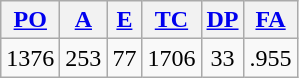<table class="wikitable">
<tr>
<th><a href='#'>PO</a></th>
<th><a href='#'>A</a></th>
<th><a href='#'>E</a></th>
<th><a href='#'>TC</a></th>
<th><a href='#'>DP</a></th>
<th><a href='#'>FA</a></th>
</tr>
<tr align=center>
<td>1376</td>
<td>253</td>
<td>77</td>
<td>1706</td>
<td>33</td>
<td>.955</td>
</tr>
</table>
